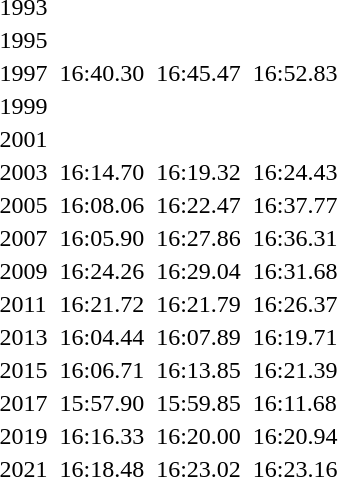<table>
<tr>
<td>1993</td>
<td></td>
<td></td>
<td></td>
<td></td>
<td></td>
<td></td>
</tr>
<tr>
<td>1995</td>
<td></td>
<td></td>
<td></td>
<td></td>
<td></td>
<td></td>
</tr>
<tr>
<td>1997</td>
<td></td>
<td>16:40.30</td>
<td></td>
<td>16:45.47</td>
<td></td>
<td>16:52.83</td>
</tr>
<tr>
<td>1999</td>
<td></td>
<td></td>
<td></td>
<td></td>
<td></td>
<td></td>
</tr>
<tr>
<td>2001</td>
<td></td>
<td></td>
<td></td>
<td></td>
<td></td>
<td></td>
</tr>
<tr>
<td>2003</td>
<td></td>
<td>16:14.70</td>
<td></td>
<td>16:19.32</td>
<td></td>
<td>16:24.43</td>
</tr>
<tr>
<td>2005</td>
<td></td>
<td>16:08.06</td>
<td></td>
<td>16:22.47</td>
<td></td>
<td>16:37.77</td>
</tr>
<tr>
<td>2007</td>
<td></td>
<td>16:05.90</td>
<td></td>
<td>16:27.86</td>
<td></td>
<td>16:36.31</td>
</tr>
<tr>
<td>2009</td>
<td></td>
<td>16:24.26</td>
<td></td>
<td>16:29.04</td>
<td></td>
<td>16:31.68</td>
</tr>
<tr>
<td>2011</td>
<td></td>
<td>16:21.72</td>
<td></td>
<td>16:21.79</td>
<td></td>
<td>16:26.37</td>
</tr>
<tr>
<td>2013</td>
<td></td>
<td>16:04.44</td>
<td></td>
<td>16:07.89</td>
<td></td>
<td>16:19.71</td>
</tr>
<tr>
<td>2015</td>
<td></td>
<td>16:06.71</td>
<td></td>
<td>16:13.85</td>
<td></td>
<td>16:21.39</td>
</tr>
<tr>
<td>2017</td>
<td></td>
<td>15:57.90</td>
<td></td>
<td>15:59.85</td>
<td></td>
<td>16:11.68</td>
</tr>
<tr>
<td>2019</td>
<td></td>
<td>16:16.33</td>
<td></td>
<td>16:20.00</td>
<td></td>
<td>16:20.94</td>
</tr>
<tr>
<td>2021</td>
<td></td>
<td>16:18.48</td>
<td></td>
<td>16:23.02</td>
<td></td>
<td>16:23.16</td>
</tr>
</table>
